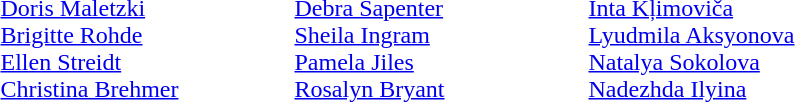<table>
<tr>
<td style="width:12em" valign=top><br><a href='#'>Doris Maletzki</a><br><a href='#'>Brigitte Rohde</a><br><a href='#'>Ellen Streidt</a><br><a href='#'>Christina Brehmer</a></td>
<td style="width:12em" valign=top><br><a href='#'>Debra Sapenter</a><br><a href='#'>Sheila Ingram</a><br><a href='#'>Pamela Jiles</a><br><a href='#'>Rosalyn Bryant</a></td>
<td style="width:12em" valign=top><br><a href='#'>Inta Kļimoviča</a><br><a href='#'>Lyudmila Aksyonova</a><br><a href='#'>Natalya Sokolova</a><br><a href='#'>Nadezhda Ilyina</a></td>
</tr>
</table>
